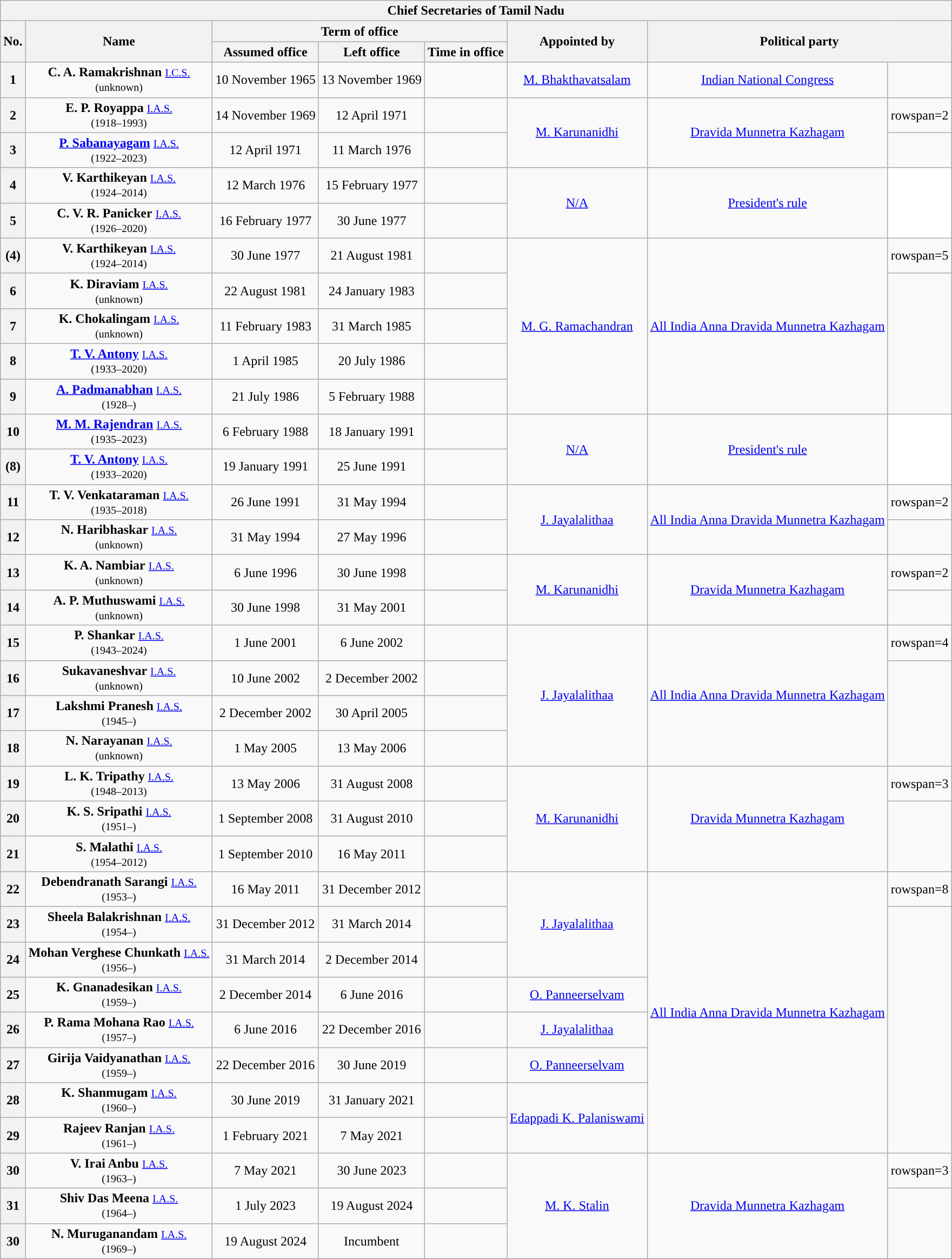<table class="wikitable sortable" style="text-align:center;">
<tr>
<th colspan=12><strong>Chief Secretaries of Tamil Nadu</strong></th>
</tr>
<tr>
<th rowspan=2>No.</th>
<th rowspan=2>Name<br><small></small></th>
<th colspan=3>Term of office</th>
<th rowspan=2>Appointed by</th>
<th rowspan=2 colspan=2>Political party</th>
</tr>
<tr>
<th>Assumed office</th>
<th>Left office</th>
<th>Time in office</th>
</tr>
<tr>
<th>1</th>
<td><strong>C. A. Ramakrishnan</strong> <small><a href='#'>I.C.S.</a></small><br><small>(unknown)</small></td>
<td>10 November 1965</td>
<td>13 November 1969</td>
<td></td>
<td><a href='#'>M. Bhakthavatsalam</a></td>
<td><a href='#'>Indian National Congress</a></td>
<td></td>
</tr>
<tr>
<th>2</th>
<td><strong>E. P. Royappa</strong> <small><a href='#'>I.A.S.</a></small><br><small>(1918–1993)</small></td>
<td>14 November 1969</td>
<td>12 April 1971</td>
<td></td>
<td rowspan=2><a href='#'>M. Karunanidhi</a></td>
<td rowspan=2><a href='#'>Dravida Munnetra Kazhagam</a></td>
<td>rowspan=2 </td>
</tr>
<tr>
<th>3</th>
<td><strong><a href='#'>P. Sabanayagam</a></strong> <small><a href='#'>I.A.S.</a></small><br><small>(1922–2023)</small></td>
<td>12 April 1971</td>
<td>11 March 1976</td>
<td></td>
</tr>
<tr>
<th>4</th>
<td><strong>V. Karthikeyan</strong> <small><a href='#'>I.A.S.</a></small><br><small>(1924–2014)</small></td>
<td>12 March 1976</td>
<td>15 February 1977</td>
<td></td>
<td rowspan=2><a href='#'>N/A</a></td>
<td rowspan=2><a href='#'>President's rule</a></td>
<td rowspan=2 style="background:white;"></td>
</tr>
<tr>
<th>5</th>
<td><strong>C. V. R. Panicker</strong> <small><a href='#'>I.A.S.</a></small><br><small>(1926–2020)</small></td>
<td>16 February 1977</td>
<td>30 June 1977</td>
<td></td>
</tr>
<tr>
<th>(4)</th>
<td><strong>V. Karthikeyan</strong> <small><a href='#'>I.A.S.</a></small><br><small>(1924–2014)</small></td>
<td>30 June 1977</td>
<td>21 August 1981</td>
<td></td>
<td rowspan=5><a href='#'>M. G. Ramachandran</a></td>
<td rowspan=5><a href='#'>All India Anna Dravida Munnetra Kazhagam</a></td>
<td>rowspan=5 </td>
</tr>
<tr>
<th>6</th>
<td><strong>K. Diraviam</strong> <small><a href='#'>I.A.S.</a></small><br><small>(unknown)</small></td>
<td>22 August 1981</td>
<td>24 January 1983</td>
<td></td>
</tr>
<tr>
<th>7</th>
<td><strong>K. Chokalingam</strong> <small><a href='#'>I.A.S.</a></small><br><small>(unknown)</small></td>
<td>11 February 1983</td>
<td>31 March 1985</td>
<td></td>
</tr>
<tr>
<th>8</th>
<td><strong><a href='#'>T. V. Antony</a></strong> <small><a href='#'>I.A.S.</a></small><br><small>(1933–2020)</small></td>
<td>1 April 1985</td>
<td>20 July 1986</td>
<td></td>
</tr>
<tr>
<th>9</th>
<td><strong><a href='#'>A. Padmanabhan</a></strong> <small><a href='#'>I.A.S.</a></small><br><small>(1928–)</small></td>
<td>21 July 1986</td>
<td>5 February 1988</td>
<td></td>
</tr>
<tr>
<th>10</th>
<td><strong><a href='#'>M. M. Rajendran</a></strong> <small><a href='#'>I.A.S.</a></small><br><small>(1935–2023)</small></td>
<td>6 February 1988</td>
<td>18 January 1991</td>
<td></td>
<td rowspan=2><a href='#'>N/A</a></td>
<td rowspan=2><a href='#'>President's rule</a></td>
<td rowspan=2 style="background:white;"></td>
</tr>
<tr>
<th>(8)</th>
<td><strong><a href='#'>T. V. Antony</a></strong> <small><a href='#'>I.A.S.</a></small><br><small>(1933–2020)</small></td>
<td>19 January 1991</td>
<td>25 June 1991</td>
<td></td>
</tr>
<tr>
<th>11</th>
<td><strong>T. V. Venkataraman</strong> <small><a href='#'>I.A.S.</a></small><br><small>(1935–2018)</small></td>
<td>26 June 1991</td>
<td>31 May 1994</td>
<td></td>
<td rowspan=2><a href='#'>J. Jayalalithaa</a></td>
<td rowspan=2><a href='#'>All India Anna Dravida Munnetra Kazhagam</a></td>
<td>rowspan=2 </td>
</tr>
<tr>
<th>12</th>
<td><strong>N. Haribhaskar</strong> <small><a href='#'>I.A.S.</a></small><br><small>(unknown)</small></td>
<td>31 May 1994</td>
<td>27 May 1996</td>
<td></td>
</tr>
<tr>
<th>13</th>
<td><strong>K. A. Nambiar</strong> <small><a href='#'>I.A.S.</a></small><br><small>(unknown)</small></td>
<td>6 June 1996</td>
<td>30 June 1998</td>
<td></td>
<td rowspan=2><a href='#'>M. Karunanidhi</a></td>
<td rowspan=2><a href='#'>Dravida Munnetra Kazhagam</a></td>
<td>rowspan=2 </td>
</tr>
<tr>
<th>14</th>
<td><strong>A. P. Muthuswami</strong> <small><a href='#'>I.A.S.</a></small><br><small>(unknown)</small></td>
<td>30 June 1998</td>
<td>31 May 2001</td>
<td></td>
</tr>
<tr>
<th>15</th>
<td><strong>P. Shankar</strong> <small><a href='#'>I.A.S.</a></small><br><small>(1943–2024)</small></td>
<td>1 June 2001</td>
<td>6 June 2002</td>
<td></td>
<td rowspan=4><a href='#'>J. Jayalalithaa</a></td>
<td rowspan=4><a href='#'>All India Anna Dravida Munnetra Kazhagam</a></td>
<td>rowspan=4 </td>
</tr>
<tr>
<th>16</th>
<td><strong>Sukavaneshvar</strong> <small><a href='#'>I.A.S.</a></small><br><small>(unknown)</small></td>
<td>10 June 2002</td>
<td>2 December 2002</td>
<td></td>
</tr>
<tr>
<th>17</th>
<td><strong>Lakshmi Pranesh</strong> <small><a href='#'>I.A.S.</a></small><br><small>(1945–)</small></td>
<td>2 December 2002</td>
<td>30 April 2005</td>
<td></td>
</tr>
<tr>
<th>18</th>
<td><strong>N. Narayanan</strong> <small><a href='#'>I.A.S.</a></small><br><small>(unknown)</small></td>
<td>1 May 2005</td>
<td>13 May 2006</td>
<td></td>
</tr>
<tr>
<th>19</th>
<td><strong>L. K. Tripathy</strong> <small><a href='#'>I.A.S.</a></small><br><small>(1948–2013)</small></td>
<td>13 May 2006</td>
<td>31 August 2008</td>
<td></td>
<td rowspan=3><a href='#'>M. Karunanidhi</a></td>
<td rowspan=3><a href='#'>Dravida Munnetra Kazhagam</a></td>
<td>rowspan=3 </td>
</tr>
<tr>
<th>20</th>
<td><strong>K. S. Sripathi</strong> <small><a href='#'>I.A.S.</a></small><br><small>(1951–)</small></td>
<td>1 September 2008</td>
<td>31 August 2010</td>
<td></td>
</tr>
<tr>
<th>21</th>
<td><strong>S. Malathi</strong> <small><a href='#'>I.A.S.</a></small><br><small>(1954–2012)</small></td>
<td>1 September 2010</td>
<td>16 May 2011</td>
<td></td>
</tr>
<tr>
<th>22</th>
<td><strong>Debendranath Sarangi</strong> <small><a href='#'>I.A.S.</a></small><br><small>(1953–)</small></td>
<td>16 May 2011</td>
<td>31 December 2012</td>
<td></td>
<td rowspan=3><a href='#'>J. Jayalalithaa</a></td>
<td rowspan=8><a href='#'>All India Anna Dravida Munnetra Kazhagam</a></td>
<td>rowspan=8 </td>
</tr>
<tr>
<th>23</th>
<td><strong>Sheela Balakrishnan</strong> <small><a href='#'>I.A.S.</a></small><br><small>(1954–)</small></td>
<td>31 December 2012</td>
<td>31 March 2014</td>
<td></td>
</tr>
<tr>
<th>24</th>
<td><strong>Mohan Verghese Chunkath</strong> <small><a href='#'>I.A.S.</a></small><br><small>(1956–)</small></td>
<td>31 March 2014</td>
<td>2 December 2014</td>
<td></td>
</tr>
<tr>
<th>25</th>
<td><strong>K. Gnanadesikan</strong> <small><a href='#'>I.A.S.</a></small><br><small>(1959–)</small></td>
<td>2 December 2014</td>
<td>6 June 2016</td>
<td></td>
<td><a href='#'>O. Panneerselvam</a></td>
</tr>
<tr>
<th>26</th>
<td><strong>P. Rama Mohana Rao</strong> <small><a href='#'>I.A.S.</a></small><br><small>(1957–)</small></td>
<td>6 June 2016</td>
<td>22 December 2016</td>
<td></td>
<td><a href='#'>J. Jayalalithaa</a></td>
</tr>
<tr>
<th>27</th>
<td><strong>Girija Vaidyanathan</strong> <small><a href='#'>I.A.S.</a></small><br><small>(1959–)</small></td>
<td>22 December 2016</td>
<td>30 June 2019</td>
<td></td>
<td><a href='#'>O. Panneerselvam</a></td>
</tr>
<tr>
<th>28</th>
<td><strong>K. Shanmugam</strong> <small><a href='#'>I.A.S.</a></small><br><small>(1960–)</small></td>
<td>30 June 2019</td>
<td>31 January 2021</td>
<td></td>
<td rowspan=2><a href='#'>Edappadi K. Palaniswami</a></td>
</tr>
<tr>
<th>29</th>
<td><strong>Rajeev Ranjan</strong> <small><a href='#'>I.A.S.</a></small><br><small>(1961–)</small></td>
<td>1 February 2021</td>
<td>7 May 2021</td>
<td></td>
</tr>
<tr>
<th>30</th>
<td><strong>V. Irai Anbu</strong> <small><a href='#'>I.A.S.</a></small><br><small>(1963–)</small></td>
<td>7 May 2021</td>
<td>30 June 2023</td>
<td></td>
<td rowspan=3><a href='#'>M. K. Stalin</a></td>
<td rowspan=3><a href='#'>Dravida Munnetra Kazhagam</a></td>
<td>rowspan=3 </td>
</tr>
<tr>
<th>31</th>
<td><strong>Shiv Das Meena</strong> <small><a href='#'>I.A.S.</a></small><br><small>(1964–)</small></td>
<td>1 July 2023</td>
<td>19 August 2024</td>
<td></td>
</tr>
<tr>
<th>30</th>
<td><strong>N. Muruganandam</strong> <small><a href='#'>I.A.S.</a></small><br><small>(1969–)</small></td>
<td>19 August 2024</td>
<td>Incumbent</td>
<td></td>
</tr>
</table>
